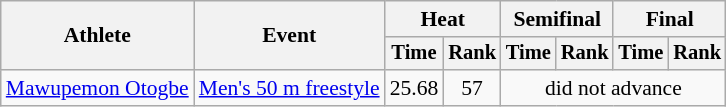<table class=wikitable style="font-size:90%">
<tr>
<th rowspan="2">Athlete</th>
<th rowspan="2">Event</th>
<th colspan="2">Heat</th>
<th colspan="2">Semifinal</th>
<th colspan="2">Final</th>
</tr>
<tr style="font-size:95%">
<th>Time</th>
<th>Rank</th>
<th>Time</th>
<th>Rank</th>
<th>Time</th>
<th>Rank</th>
</tr>
<tr align=center>
<td align=left><a href='#'>Mawupemon Otogbe</a></td>
<td align=left><a href='#'>Men's 50 m freestyle</a></td>
<td>25.68</td>
<td>57</td>
<td colspan="4">did not advance</td>
</tr>
</table>
